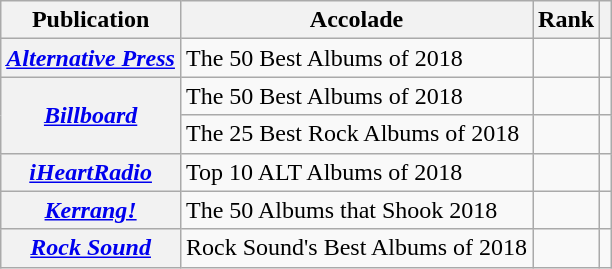<table class="wikitable sortable plainrowheaders">
<tr>
<th scope="col">Publication</th>
<th scope="col">Accolade</th>
<th scope="col">Rank</th>
<th scope="col" class="unsortable"></th>
</tr>
<tr>
<th scope="row"><em><a href='#'>Alternative Press</a></em></th>
<td>The 50 Best Albums of 2018</td>
<td></td>
<td></td>
</tr>
<tr>
<th scope="row" rowspan="2"><em><a href='#'>Billboard</a></em></th>
<td>The 50 Best Albums of 2018</td>
<td></td>
<td></td>
</tr>
<tr>
<td>The 25 Best Rock Albums of 2018</td>
<td></td>
<td></td>
</tr>
<tr>
<th scope="row"><em><a href='#'>iHeartRadio</a></em></th>
<td>Top 10 ALT Albums of 2018</td>
<td></td>
<td></td>
</tr>
<tr>
<th scope="row"><em><a href='#'>Kerrang!</a></em></th>
<td>The 50 Albums that Shook 2018</td>
<td></td>
<td></td>
</tr>
<tr>
<th scope="row"><em><a href='#'>Rock Sound</a></em></th>
<td>Rock Sound's Best Albums of 2018</td>
<td></td>
<td></td>
</tr>
</table>
